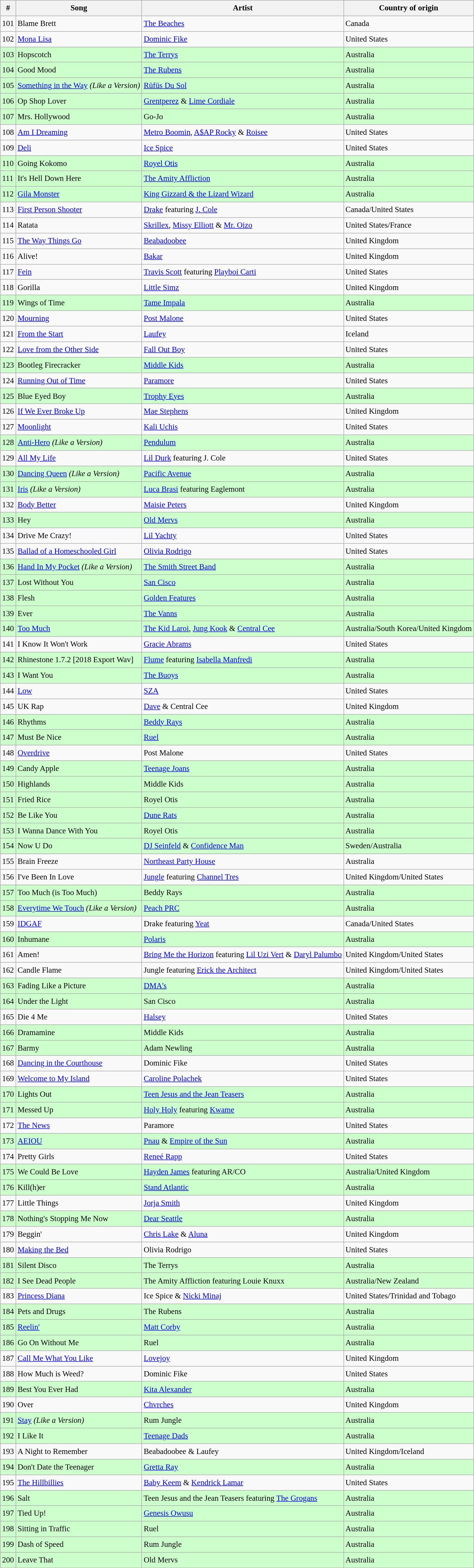<table class="wikitable sortable mw-collapsible mw-collapsed" style="font-size:0.95em;line-height:1.5em;">
<tr>
<th scope="col">#</th>
<th scope="col">Song</th>
<th scope="col">Artist</th>
<th scope="col">Country of origin</th>
</tr>
<tr>
<td>101</td>
<td>Blame Brett</td>
<td><a href='#'>The Beaches</a></td>
<td>Canada</td>
</tr>
<tr>
<td>102</td>
<td><a href='#'>Mona Lisa</a></td>
<td><a href='#'>Dominic Fike</a></td>
<td>United States</td>
</tr>
<tr style="background-color: #ccffcc">
<td>103</td>
<td>Hopscotch</td>
<td><a href='#'>The Terrys</a></td>
<td>Australia</td>
</tr>
<tr style="background-color: #ccffcc">
<td>104</td>
<td>Good Mood</td>
<td><a href='#'>The Rubens</a></td>
<td>Australia</td>
</tr>
<tr style="background-color: #ccffcc">
<td>105</td>
<td><a href='#'>Something in the Way</a> <em>(Like a Version)</em></td>
<td><a href='#'>Rüfüs Du Sol</a></td>
<td>Australia</td>
</tr>
<tr style="background-color: #ccffcc">
<td>106</td>
<td>Op Shop Lover</td>
<td><a href='#'>Grentperez</a> & <a href='#'>Lime Cordiale</a></td>
<td>Australia</td>
</tr>
<tr style="background-color: #ccffcc">
<td>107</td>
<td>Mrs. Hollywood</td>
<td>Go-Jo</td>
<td>Australia</td>
</tr>
<tr>
<td>108</td>
<td><a href='#'>Am I Dreaming</a></td>
<td><a href='#'>Metro Boomin</a>, <a href='#'>A$AP Rocky</a> & <a href='#'>Roisee</a></td>
<td>United States</td>
</tr>
<tr>
<td>109</td>
<td><a href='#'>Deli</a></td>
<td><a href='#'>Ice Spice</a></td>
<td>United States</td>
</tr>
<tr style="background-color: #ccffcc">
<td>110</td>
<td>Going Kokomo</td>
<td><a href='#'>Royel Otis</a></td>
<td>Australia</td>
</tr>
<tr style="background-color: #ccffcc">
<td>111</td>
<td>It's Hell Down Here</td>
<td><a href='#'>The Amity Affliction</a></td>
<td>Australia</td>
</tr>
<tr style="background-color: #ccffcc">
<td>112</td>
<td><a href='#'>Gila Monster</a></td>
<td><a href='#'>King Gizzard & the Lizard Wizard</a></td>
<td>Australia</td>
</tr>
<tr>
<td>113</td>
<td><a href='#'>First Person Shooter</a></td>
<td><a href='#'>Drake</a> featuring <a href='#'>J. Cole</a></td>
<td>Canada/United States</td>
</tr>
<tr>
<td>114</td>
<td>Ratata</td>
<td><a href='#'>Skrillex</a>, <a href='#'>Missy Elliott</a> & <a href='#'>Mr. Oizo</a></td>
<td>United States/France</td>
</tr>
<tr>
<td>115</td>
<td><a href='#'>The Way Things Go</a></td>
<td><a href='#'>Beabadoobee</a></td>
<td>United Kingdom</td>
</tr>
<tr>
<td>116</td>
<td>Alive!</td>
<td><a href='#'>Bakar</a></td>
<td>United Kingdom</td>
</tr>
<tr>
<td>117</td>
<td><a href='#'>Fein</a></td>
<td><a href='#'>Travis Scott</a> featuring <a href='#'>Playboi Carti</a></td>
<td>United States</td>
</tr>
<tr>
<td>118</td>
<td>Gorilla</td>
<td><a href='#'>Little Simz</a></td>
<td>United Kingdom</td>
</tr>
<tr style="background-color: #ccffcc">
<td>119</td>
<td>Wings of Time</td>
<td><a href='#'>Tame Impala</a></td>
<td>Australia</td>
</tr>
<tr>
<td>120</td>
<td><a href='#'>Mourning</a></td>
<td><a href='#'>Post Malone</a></td>
<td>United States</td>
</tr>
<tr>
<td>121</td>
<td><a href='#'>From the Start</a></td>
<td><a href='#'>Laufey</a></td>
<td>Iceland</td>
</tr>
<tr>
<td>122</td>
<td><a href='#'>Love from the Other Side</a></td>
<td><a href='#'>Fall Out Boy</a></td>
<td>United States</td>
</tr>
<tr style="background-color: #ccffcc">
<td>123</td>
<td>Bootleg Firecracker</td>
<td><a href='#'>Middle Kids</a></td>
<td>Australia</td>
</tr>
<tr>
<td>124</td>
<td><a href='#'>Running Out of Time</a></td>
<td><a href='#'>Paramore</a></td>
<td>United States</td>
</tr>
<tr style="background-color: #ccffcc">
<td>125</td>
<td>Blue Eyed Boy</td>
<td><a href='#'>Trophy Eyes</a></td>
<td>Australia</td>
</tr>
<tr>
<td>126</td>
<td><a href='#'>If We Ever Broke Up</a></td>
<td><a href='#'>Mae Stephens</a></td>
<td>United Kingdom</td>
</tr>
<tr>
<td>127</td>
<td><a href='#'>Moonlight</a></td>
<td><a href='#'>Kali Uchis</a></td>
<td>United States</td>
</tr>
<tr style="background-color: #ccffcc">
<td>128</td>
<td><a href='#'>Anti-Hero</a> <em>(Like a Version)</em></td>
<td><a href='#'>Pendulum</a></td>
<td>Australia</td>
</tr>
<tr>
<td>129</td>
<td><a href='#'>All My Life</a></td>
<td><a href='#'>Lil Durk</a> featuring J. Cole</td>
<td>United States</td>
</tr>
<tr style="background-color: #ccffcc">
<td>130</td>
<td><a href='#'>Dancing Queen</a> <em>(Like a Version)</em></td>
<td><a href='#'>Pacific Avenue</a></td>
<td>Australia</td>
</tr>
<tr style="background-color: #ccffcc">
<td>131</td>
<td><a href='#'>Iris</a> <em>(Like a Version)</em></td>
<td><a href='#'>Luca Brasi</a> featuring Eaglemont</td>
<td>Australia</td>
</tr>
<tr>
<td>132</td>
<td><a href='#'>Body Better</a></td>
<td><a href='#'>Maisie Peters</a></td>
<td>United Kingdom</td>
</tr>
<tr style="background-color: #ccffcc">
<td>133</td>
<td>Hey</td>
<td><a href='#'>Old Mervs</a></td>
<td>Australia</td>
</tr>
<tr>
<td>134</td>
<td>Drive Me Crazy!</td>
<td><a href='#'>Lil Yachty</a></td>
<td>United States</td>
</tr>
<tr>
<td>135</td>
<td><a href='#'>Ballad of a Homeschooled Girl</a></td>
<td><a href='#'>Olivia Rodrigo</a></td>
<td>United States</td>
</tr>
<tr style="background-color: #ccffcc">
<td>136</td>
<td><a href='#'>Hand In My Pocket</a> <em>(Like a Version)</em></td>
<td><a href='#'>The Smith Street Band</a></td>
<td>Australia</td>
</tr>
<tr style="background-color: #ccffcc">
<td>137</td>
<td>Lost Without You</td>
<td><a href='#'>San Cisco</a></td>
<td>Australia</td>
</tr>
<tr style="background-color: #ccffcc">
<td>138</td>
<td>Flesh</td>
<td><a href='#'>Golden Features</a></td>
<td>Australia</td>
</tr>
<tr style="background-color: #ccffcc">
<td>139</td>
<td>Ever</td>
<td><a href='#'>The Vanns</a></td>
<td>Australia</td>
</tr>
<tr style="background-color: #ccffcc">
<td>140</td>
<td><a href='#'>Too Much</a></td>
<td><a href='#'>The Kid Laroi</a>, <a href='#'>Jung Kook</a> & <a href='#'>Central Cee</a></td>
<td>Australia/South Korea/United Kingdom</td>
</tr>
<tr>
<td>141</td>
<td>I Know It Won't Work</td>
<td><a href='#'>Gracie Abrams</a></td>
<td>United States</td>
</tr>
<tr style="background-color: #ccffcc">
<td>142</td>
<td>Rhinestone 1.7.2 [2018 Export Wav]</td>
<td><a href='#'>Flume</a> featuring <a href='#'>Isabella Manfredi</a></td>
<td>Australia</td>
</tr>
<tr style="background-color: #ccffcc">
<td>143</td>
<td>I Want You</td>
<td><a href='#'>The Buoys</a></td>
<td>Australia</td>
</tr>
<tr>
<td>144</td>
<td><a href='#'>Low</a></td>
<td><a href='#'>SZA</a></td>
<td>United States</td>
</tr>
<tr>
<td>145</td>
<td>UK Rap</td>
<td><a href='#'>Dave</a> & Central Cee</td>
<td>United Kingdom</td>
</tr>
<tr style="background-color: #ccffcc">
<td>146</td>
<td>Rhythms</td>
<td><a href='#'>Beddy Rays</a></td>
<td>Australia</td>
</tr>
<tr style="background-color: #ccffcc">
<td>147</td>
<td>Must Be Nice</td>
<td><a href='#'>Ruel</a></td>
<td>Australia</td>
</tr>
<tr>
<td>148</td>
<td><a href='#'>Overdrive</a></td>
<td>Post Malone</td>
<td>United States</td>
</tr>
<tr style="background-color: #ccffcc">
<td>149</td>
<td>Candy Apple</td>
<td><a href='#'>Teenage Joans</a></td>
<td>Australia</td>
</tr>
<tr style="background-color: #ccffcc">
<td>150</td>
<td>Highlands</td>
<td>Middle Kids</td>
<td>Australia</td>
</tr>
<tr style="background-color: #ccffcc">
<td>151</td>
<td>Fried Rice</td>
<td>Royel Otis</td>
<td>Australia</td>
</tr>
<tr style="background-color: #ccffcc">
<td>152</td>
<td>Be Like You</td>
<td><a href='#'>Dune Rats</a></td>
<td>Australia</td>
</tr>
<tr style="background-color: #ccffcc">
<td>153</td>
<td>I Wanna Dance With You</td>
<td>Royel Otis</td>
<td>Australia</td>
</tr>
<tr style="background-color: #ccffcc">
<td>154</td>
<td>Now U Do</td>
<td><a href='#'>DJ Seinfeld</a> & <a href='#'>Confidence Man</a></td>
<td>Sweden/Australia</td>
</tr>
<tr>
<td>155</td>
<td>Brain Freeze</td>
<td><a href='#'>Northeast Party House</a></td>
<td>Australia</td>
</tr>
<tr>
<td>156</td>
<td>I've Been In Love</td>
<td><a href='#'>Jungle</a> featuring <a href='#'>Channel Tres</a></td>
<td>United Kingdom/United States</td>
</tr>
<tr style="background-color: #ccffcc">
<td>157</td>
<td>Too Much (is Too Much)</td>
<td>Beddy Rays</td>
<td>Australia</td>
</tr>
<tr style="background-color: #ccffcc">
<td>158</td>
<td><a href='#'>Everytime We Touch</a> <em>(Like a Version)</em></td>
<td><a href='#'>Peach PRC</a></td>
<td>Australia</td>
</tr>
<tr>
<td>159</td>
<td><a href='#'>IDGAF</a></td>
<td>Drake featuring <a href='#'>Yeat</a></td>
<td>Canada/United States</td>
</tr>
<tr style="background-color: #ccffcc">
<td>160</td>
<td>Inhumane</td>
<td><a href='#'>Polaris</a></td>
<td>Australia</td>
</tr>
<tr>
<td>161</td>
<td>Amen!</td>
<td><a href='#'>Bring Me the Horizon</a> featuring <a href='#'>Lil Uzi Vert</a> & <a href='#'>Daryl Palumbo</a></td>
<td>United Kingdom/United States</td>
</tr>
<tr>
<td>162</td>
<td>Candle Flame</td>
<td>Jungle featuring <a href='#'>Erick the Architect</a></td>
<td>United Kingdom/United States</td>
</tr>
<tr style="background-color: #ccffcc">
<td>163</td>
<td>Fading Like a Picture</td>
<td><a href='#'>DMA's</a></td>
<td>Australia</td>
</tr>
<tr style="background-color: #ccffcc">
<td>164</td>
<td>Under the Light</td>
<td>San Cisco</td>
<td>Australia</td>
</tr>
<tr>
<td>165</td>
<td>Die 4 Me</td>
<td><a href='#'>Halsey</a></td>
<td>United States</td>
</tr>
<tr style="background-color: #ccffcc">
<td>166</td>
<td>Dramamine</td>
<td>Middle Kids</td>
<td>Australia</td>
</tr>
<tr style="background-color: #ccffcc">
<td>167</td>
<td>Barmy</td>
<td>Adam Newling</td>
<td>Australia</td>
</tr>
<tr>
<td>168</td>
<td><a href='#'>Dancing in the Courthouse</a></td>
<td>Dominic Fike</td>
<td>United States</td>
</tr>
<tr>
<td>169</td>
<td><a href='#'>Welcome to My Island</a></td>
<td><a href='#'>Caroline Polachek</a></td>
<td>United States</td>
</tr>
<tr style="background-color: #ccffcc">
<td>170</td>
<td>Lights Out</td>
<td><a href='#'>Teen Jesus and the Jean Teasers</a></td>
<td>Australia</td>
</tr>
<tr style="background-color: #ccffcc">
<td>171</td>
<td>Messed Up</td>
<td><a href='#'>Holy Holy</a> featuring <a href='#'>Kwame</a></td>
<td>Australia</td>
</tr>
<tr>
<td>172</td>
<td><a href='#'>The News</a></td>
<td>Paramore</td>
<td>United States</td>
</tr>
<tr style="background-color: #ccffcc">
<td>173</td>
<td><a href='#'>AEIOU</a></td>
<td><a href='#'>Pnau</a> & <a href='#'>Empire of the Sun</a></td>
<td>Australia</td>
</tr>
<tr>
<td>174</td>
<td>Pretty Girls</td>
<td><a href='#'>Reneé Rapp</a></td>
<td>United States</td>
</tr>
<tr style="background-color: #ccffcc">
<td>175</td>
<td>We Could Be Love</td>
<td><a href='#'>Hayden James</a> featuring AR/CO</td>
<td>Australia/United Kingdom</td>
</tr>
<tr style="background-color: #ccffcc">
<td>176</td>
<td>Kill(h)er</td>
<td><a href='#'>Stand Atlantic</a></td>
<td>Australia</td>
</tr>
<tr>
<td>177</td>
<td>Little Things</td>
<td><a href='#'>Jorja Smith</a></td>
<td>United Kingdom</td>
</tr>
<tr style="background-color: #ccffcc">
<td>178</td>
<td>Nothing's Stopping Me Now</td>
<td><a href='#'>Dear Seattle</a></td>
<td>Australia</td>
</tr>
<tr>
<td>179</td>
<td>Beggin'</td>
<td><a href='#'>Chris Lake</a> & <a href='#'>Aluna</a></td>
<td>United Kingdom</td>
</tr>
<tr>
<td>180</td>
<td><a href='#'>Making the Bed</a></td>
<td>Olivia Rodrigo</td>
<td>United States</td>
</tr>
<tr style="background-color: #ccffcc">
<td>181</td>
<td>Silent Disco</td>
<td>The Terrys</td>
<td>Australia</td>
</tr>
<tr style="background-color: #ccffcc">
<td>182</td>
<td>I See Dead People</td>
<td>The Amity Affliction featuring Louie Knuxx</td>
<td>Australia/New Zealand</td>
</tr>
<tr>
<td>183</td>
<td><a href='#'>Princess Diana</a></td>
<td>Ice Spice & <a href='#'>Nicki Minaj</a></td>
<td>United States/Trinidad and Tobago</td>
</tr>
<tr style="background-color: #ccffcc">
<td>184</td>
<td>Pets and Drugs</td>
<td>The Rubens</td>
<td>Australia</td>
</tr>
<tr style="background-color: #ccffcc">
<td>185</td>
<td><a href='#'>Reelin'</a></td>
<td><a href='#'>Matt Corby</a></td>
<td>Australia</td>
</tr>
<tr style="background-color: #ccffcc">
<td>186</td>
<td>Go On Without Me</td>
<td>Ruel</td>
<td>Australia</td>
</tr>
<tr>
<td>187</td>
<td><a href='#'>Call Me What You Like</a></td>
<td><a href='#'>Lovejoy</a></td>
<td>United Kingdom</td>
</tr>
<tr>
<td>188</td>
<td>How Much is Weed?</td>
<td>Dominic Fike</td>
<td>United States</td>
</tr>
<tr style="background-color: #ccffcc">
<td>189</td>
<td>Best You Ever Had</td>
<td><a href='#'>Kita Alexander</a></td>
<td>Australia</td>
</tr>
<tr>
<td>190</td>
<td>Over</td>
<td><a href='#'>Chvrches</a></td>
<td>United Kingdom</td>
</tr>
<tr style="background-color: #ccffcc">
<td>191</td>
<td><a href='#'>Stay</a> <em>(Like a Version)</em></td>
<td>Rum Jungle</td>
<td>Australia</td>
</tr>
<tr style="background-color: #ccffcc">
<td>192</td>
<td>I Like It</td>
<td><a href='#'>Teenage Dads</a></td>
<td>Australia</td>
</tr>
<tr>
<td>193</td>
<td>A Night to Remember</td>
<td>Beabadoobee & Laufey</td>
<td>United Kingdom/Iceland</td>
</tr>
<tr style="background-color: #ccffcc">
<td>194</td>
<td>Don't Date the Teenager</td>
<td><a href='#'>Gretta Ray</a></td>
<td>Australia</td>
</tr>
<tr>
<td>195</td>
<td><a href='#'>The Hillbillies</a></td>
<td><a href='#'>Baby Keem</a> & <a href='#'>Kendrick Lamar</a></td>
<td>United States</td>
</tr>
<tr style="background-color: #ccffcc">
<td>196</td>
<td>Salt</td>
<td>Teen Jesus and the Jean Teasers featuring <a href='#'>The Grogans</a></td>
<td>Australia</td>
</tr>
<tr style="background-color: #ccffcc">
<td>197</td>
<td>Tied Up!</td>
<td><a href='#'>Genesis Owusu</a></td>
<td>Australia</td>
</tr>
<tr style="background-color: #ccffcc">
<td>198</td>
<td>Sitting in Traffic</td>
<td>Ruel</td>
<td>Australia</td>
</tr>
<tr style="background-color: #ccffcc">
<td>199</td>
<td>Dash of Speed</td>
<td>Rum Jungle</td>
<td>Australia</td>
</tr>
<tr style="background-color: #ccffcc">
<td>200</td>
<td>Leave That</td>
<td>Old Mervs</td>
<td>Australia</td>
</tr>
</table>
